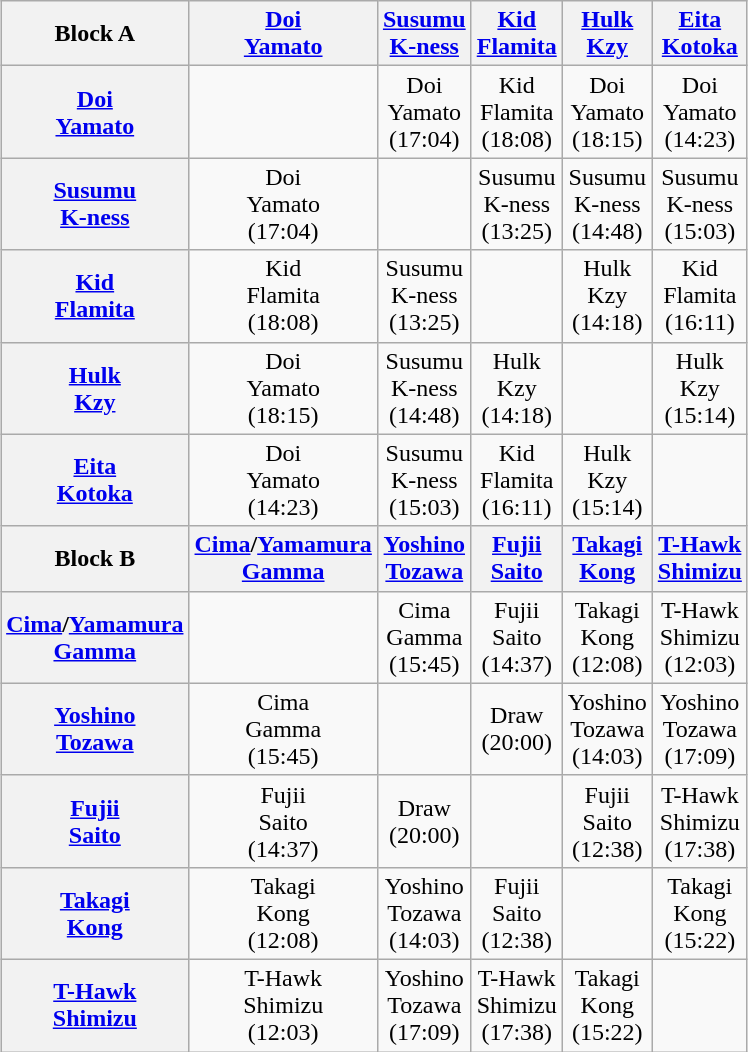<table class="wikitable" style="margin: 1em auto 1em auto;text-align:center">
<tr>
<th>Block A</th>
<th><a href='#'>Doi</a><br><a href='#'>Yamato</a></th>
<th><a href='#'>Susumu</a><br><a href='#'>K-ness</a></th>
<th><a href='#'>Kid</a><br><a href='#'>Flamita</a></th>
<th><a href='#'>Hulk</a><br><a href='#'>Kzy</a></th>
<th><a href='#'>Eita</a><br><a href='#'>Kotoka</a></th>
</tr>
<tr>
<th><a href='#'>Doi</a><br><a href='#'>Yamato</a></th>
<td></td>
<td>Doi<br>Yamato<br>(17:04)</td>
<td>Kid<br>Flamita<br>(18:08)</td>
<td>Doi<br>Yamato<br>(18:15)</td>
<td>Doi<br>Yamato<br>(14:23)</td>
</tr>
<tr>
<th><a href='#'>Susumu</a><br><a href='#'>K-ness</a></th>
<td>Doi<br>Yamato<br>(17:04)</td>
<td></td>
<td>Susumu<br>K-ness<br>(13:25)</td>
<td>Susumu<br>K-ness<br>(14:48)</td>
<td>Susumu<br>K-ness<br>(15:03)</td>
</tr>
<tr>
<th><a href='#'>Kid</a><br><a href='#'>Flamita</a></th>
<td>Kid<br>Flamita<br>(18:08)</td>
<td>Susumu<br>K-ness<br>(13:25)</td>
<td></td>
<td>Hulk<br>Kzy<br>(14:18)</td>
<td>Kid<br>Flamita<br>(16:11)</td>
</tr>
<tr>
<th><a href='#'>Hulk</a><br><a href='#'>Kzy</a></th>
<td>Doi<br>Yamato<br>(18:15)</td>
<td>Susumu<br>K-ness<br>(14:48)</td>
<td>Hulk<br>Kzy<br>(14:18)</td>
<td></td>
<td>Hulk<br>Kzy<br>(15:14)</td>
</tr>
<tr>
<th><a href='#'>Eita</a><br><a href='#'>Kotoka</a></th>
<td>Doi<br>Yamato<br>(14:23)</td>
<td>Susumu<br>K-ness<br>(15:03)</td>
<td>Kid<br>Flamita<br>(16:11)</td>
<td>Hulk<br>Kzy<br>(15:14)</td>
<td></td>
</tr>
<tr>
<th>Block B</th>
<th><a href='#'>Cima</a>/<a href='#'>Yamamura</a><br><a href='#'>Gamma</a></th>
<th><a href='#'>Yoshino</a><br><a href='#'>Tozawa</a></th>
<th><a href='#'>Fujii</a><br><a href='#'>Saito</a></th>
<th><a href='#'>Takagi</a><br><a href='#'>Kong</a></th>
<th><a href='#'>T-Hawk</a><br><a href='#'>Shimizu</a></th>
</tr>
<tr>
<th><a href='#'>Cima</a>/<a href='#'>Yamamura</a><br><a href='#'>Gamma</a></th>
<td></td>
<td>Cima<br>Gamma<br>(15:45)</td>
<td>Fujii<br>Saito<br>(14:37)</td>
<td>Takagi<br>Kong<br>(12:08)</td>
<td>T-Hawk<br>Shimizu<br>(12:03)</td>
</tr>
<tr>
<th><a href='#'>Yoshino</a><br><a href='#'>Tozawa</a></th>
<td>Cima<br>Gamma<br>(15:45)</td>
<td></td>
<td>Draw<br>(20:00)</td>
<td>Yoshino<br>Tozawa<br>(14:03)</td>
<td>Yoshino<br>Tozawa<br>(17:09)</td>
</tr>
<tr>
<th><a href='#'>Fujii</a><br><a href='#'>Saito</a></th>
<td>Fujii<br>Saito<br>(14:37)</td>
<td>Draw<br>(20:00)</td>
<td></td>
<td>Fujii<br>Saito<br>(12:38)</td>
<td>T-Hawk<br>Shimizu<br>(17:38)</td>
</tr>
<tr>
<th><a href='#'>Takagi</a><br><a href='#'>Kong</a></th>
<td>Takagi<br>Kong<br>(12:08)</td>
<td>Yoshino<br>Tozawa<br>(14:03)</td>
<td>Fujii<br>Saito<br>(12:38)</td>
<td></td>
<td>Takagi<br>Kong<br>(15:22)</td>
</tr>
<tr>
<th><a href='#'>T-Hawk</a><br><a href='#'>Shimizu</a></th>
<td>T-Hawk<br>Shimizu<br>(12:03)</td>
<td>Yoshino<br>Tozawa<br>(17:09)</td>
<td>T-Hawk<br>Shimizu<br>(17:38)</td>
<td>Takagi<br>Kong<br>(15:22)</td>
<td></td>
</tr>
</table>
